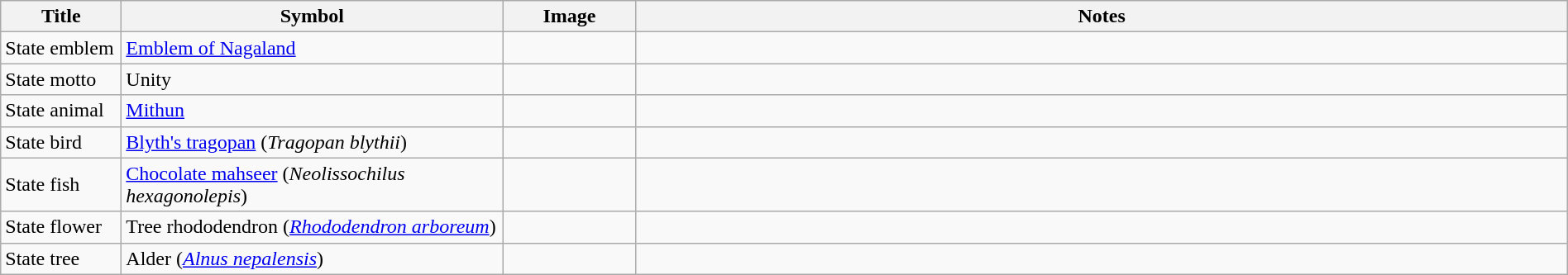<table class="wikitable" style="width: 100%;">
<tr>
<th width=90>Title</th>
<th style="width:300px;">Symbol</th>
<th width=100>Image</th>
<th>Notes</th>
</tr>
<tr>
<td>State emblem</td>
<td><a href='#'>Emblem of Nagaland</a></td>
<td></td>
<td></td>
</tr>
<tr>
<td>State motto</td>
<td>Unity</td>
<td style="text-align:center;"></td>
<td></td>
</tr>
<tr>
<td>State animal</td>
<td><a href='#'>Mithun</a></td>
<td></td>
<td></td>
</tr>
<tr>
<td>State bird</td>
<td><a href='#'>Blyth's tragopan</a> (<em>Tragopan blythii</em>)</td>
<td align=center></td>
<td></td>
</tr>
<tr>
<td>State fish</td>
<td><a href='#'>Chocolate mahseer</a> (<em>Neolissochilus hexagonolepis</em>)</td>
<td></td>
<td></td>
</tr>
<tr>
<td>State flower</td>
<td>Tree rhododendron (<em><a href='#'>Rhododendron arboreum</a></em>)</td>
<td></td>
<td></td>
</tr>
<tr>
<td>State tree</td>
<td>Alder (<em><a href='#'>Alnus nepalensis</a></em>)</td>
<td></td>
<td></td>
</tr>
</table>
